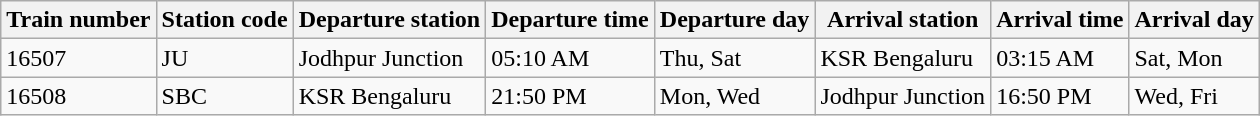<table class="wikitable">
<tr>
<th>Train number</th>
<th>Station code</th>
<th>Departure station</th>
<th>Departure time</th>
<th>Departure day</th>
<th>Arrival station</th>
<th>Arrival time</th>
<th>Arrival day</th>
</tr>
<tr>
<td>16507</td>
<td>JU</td>
<td>Jodhpur Junction</td>
<td>05:10 AM</td>
<td>Thu, Sat</td>
<td>KSR Bengaluru</td>
<td>03:15 AM</td>
<td>Sat, Mon</td>
</tr>
<tr>
<td>16508</td>
<td>SBC</td>
<td>KSR Bengaluru</td>
<td>21:50 PM</td>
<td>Mon, Wed</td>
<td>Jodhpur Junction</td>
<td>16:50 PM</td>
<td>Wed, Fri</td>
</tr>
</table>
